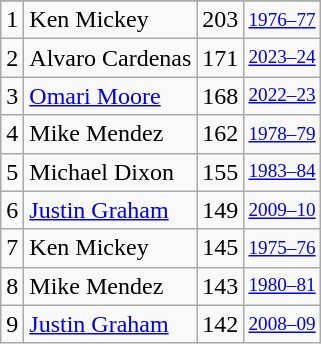<table class="wikitable">
<tr>
</tr>
<tr>
<td>1</td>
<td>Ken Mickey</td>
<td>203</td>
<td style="font-size:80%;"><a href='#'>1976–77</a></td>
</tr>
<tr>
<td>2</td>
<td>Alvaro Cardenas</td>
<td>171</td>
<td style="font-size:80%;"><a href='#'>2023–24</a></td>
</tr>
<tr>
<td>3</td>
<td><a href='#'>Omari Moore</a></td>
<td>168</td>
<td style="font-size:80%;"><a href='#'>2022–23</a></td>
</tr>
<tr>
<td>4</td>
<td>Mike Mendez</td>
<td>162</td>
<td style="font-size:80%;"><a href='#'>1978–79</a></td>
</tr>
<tr>
<td>5</td>
<td>Michael Dixon</td>
<td>155</td>
<td style="font-size:80%;"><a href='#'>1983–84</a></td>
</tr>
<tr>
<td>6</td>
<td><a href='#'>Justin Graham</a></td>
<td>149</td>
<td style="font-size:80%;"><a href='#'>2009–10</a></td>
</tr>
<tr>
<td>7</td>
<td>Ken Mickey</td>
<td>145</td>
<td style="font-size:80%;"><a href='#'>1975–76</a></td>
</tr>
<tr>
<td>8</td>
<td>Mike Mendez</td>
<td>143</td>
<td style="font-size:80%;"><a href='#'>1980–81</a></td>
</tr>
<tr>
<td>9</td>
<td><a href='#'>Justin Graham</a></td>
<td>142</td>
<td style="font-size:80%;"><a href='#'>2008–09</a></td>
</tr>
</table>
